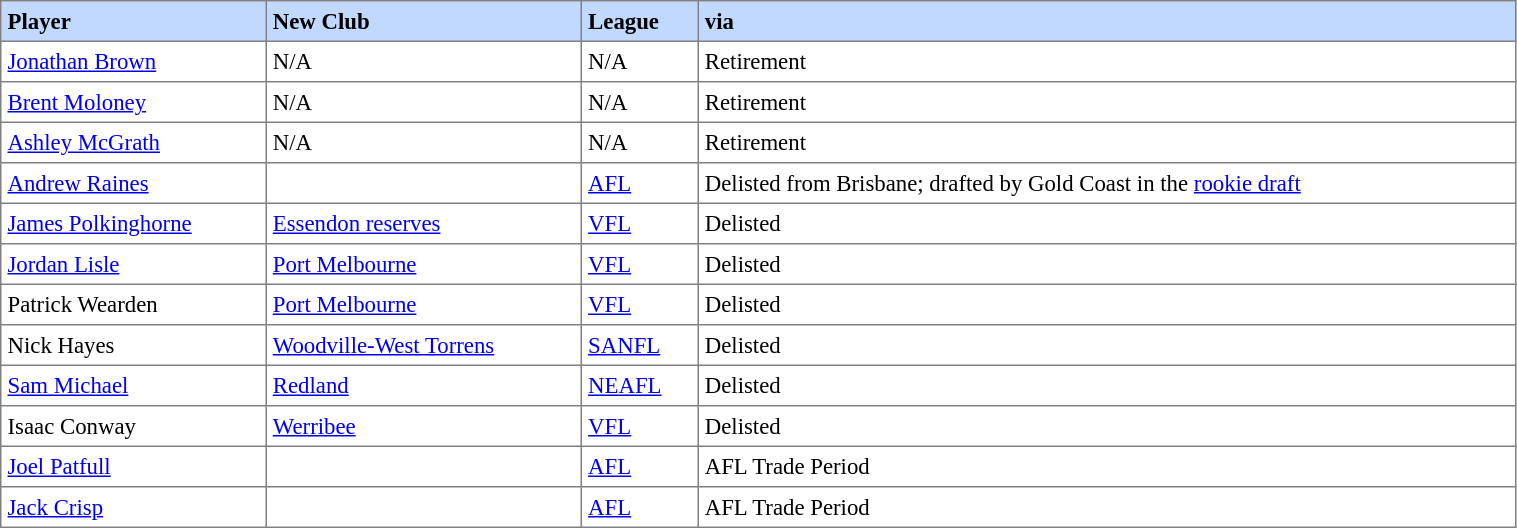<table border="1" cellpadding="4" cellspacing="0"  style="text-align:left; font-size:95%; border-collapse:collapse; width:80%;">
<tr style="background:#C1D8FF;">
<th>Player</th>
<th>New Club</th>
<th>League</th>
<th>via</th>
</tr>
<tr>
<td><a href='#'>Jonathan Brown</a></td>
<td>N/A</td>
<td>N/A</td>
<td>Retirement</td>
</tr>
<tr>
<td><a href='#'>Brent Moloney</a></td>
<td>N/A</td>
<td>N/A</td>
<td>Retirement</td>
</tr>
<tr>
<td><a href='#'>Ashley McGrath</a></td>
<td>N/A</td>
<td>N/A</td>
<td>Retirement</td>
</tr>
<tr>
<td><a href='#'>Andrew Raines</a></td>
<td></td>
<td><a href='#'>AFL</a></td>
<td>Delisted from Brisbane; drafted by Gold Coast in the <a href='#'>rookie draft</a></td>
</tr>
<tr>
<td><a href='#'>James Polkinghorne</a></td>
<td><a href='#'>Essendon reserves</a><br></td>
<td><a href='#'>VFL</a></td>
<td>Delisted</td>
</tr>
<tr>
<td><a href='#'>Jordan Lisle</a></td>
<td><a href='#'>Port Melbourne</a></td>
<td><a href='#'>VFL</a></td>
<td>Delisted</td>
</tr>
<tr>
<td>Patrick Wearden</td>
<td><a href='#'>Port Melbourne</a></td>
<td><a href='#'>VFL</a></td>
<td>Delisted</td>
</tr>
<tr>
<td>Nick Hayes</td>
<td><a href='#'>Woodville-West Torrens</a></td>
<td><a href='#'>SANFL</a></td>
<td>Delisted</td>
</tr>
<tr>
<td><a href='#'>Sam Michael</a></td>
<td><a href='#'>Redland</a></td>
<td><a href='#'>NEAFL</a></td>
<td>Delisted</td>
</tr>
<tr>
<td>Isaac Conway</td>
<td><a href='#'>Werribee</a></td>
<td><a href='#'>VFL</a></td>
<td>Delisted</td>
</tr>
<tr>
<td><a href='#'>Joel Patfull</a></td>
<td></td>
<td><a href='#'>AFL</a></td>
<td>AFL Trade Period</td>
</tr>
<tr>
<td><a href='#'>Jack Crisp</a></td>
<td></td>
<td><a href='#'>AFL</a></td>
<td>AFL Trade Period</td>
</tr>
</table>
